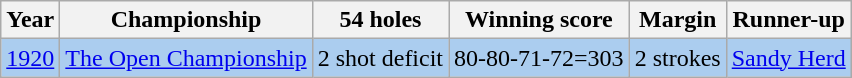<table class="wikitable">
<tr>
<th>Year</th>
<th>Championship</th>
<th>54 holes</th>
<th>Winning score</th>
<th>Margin</th>
<th>Runner-up</th>
</tr>
<tr style="background:#ABCDEF;">
<td><a href='#'>1920</a></td>
<td><a href='#'>The Open Championship</a></td>
<td>2 shot deficit</td>
<td>80-80-71-72=303</td>
<td>2 strokes</td>
<td> <a href='#'>Sandy Herd</a></td>
</tr>
</table>
